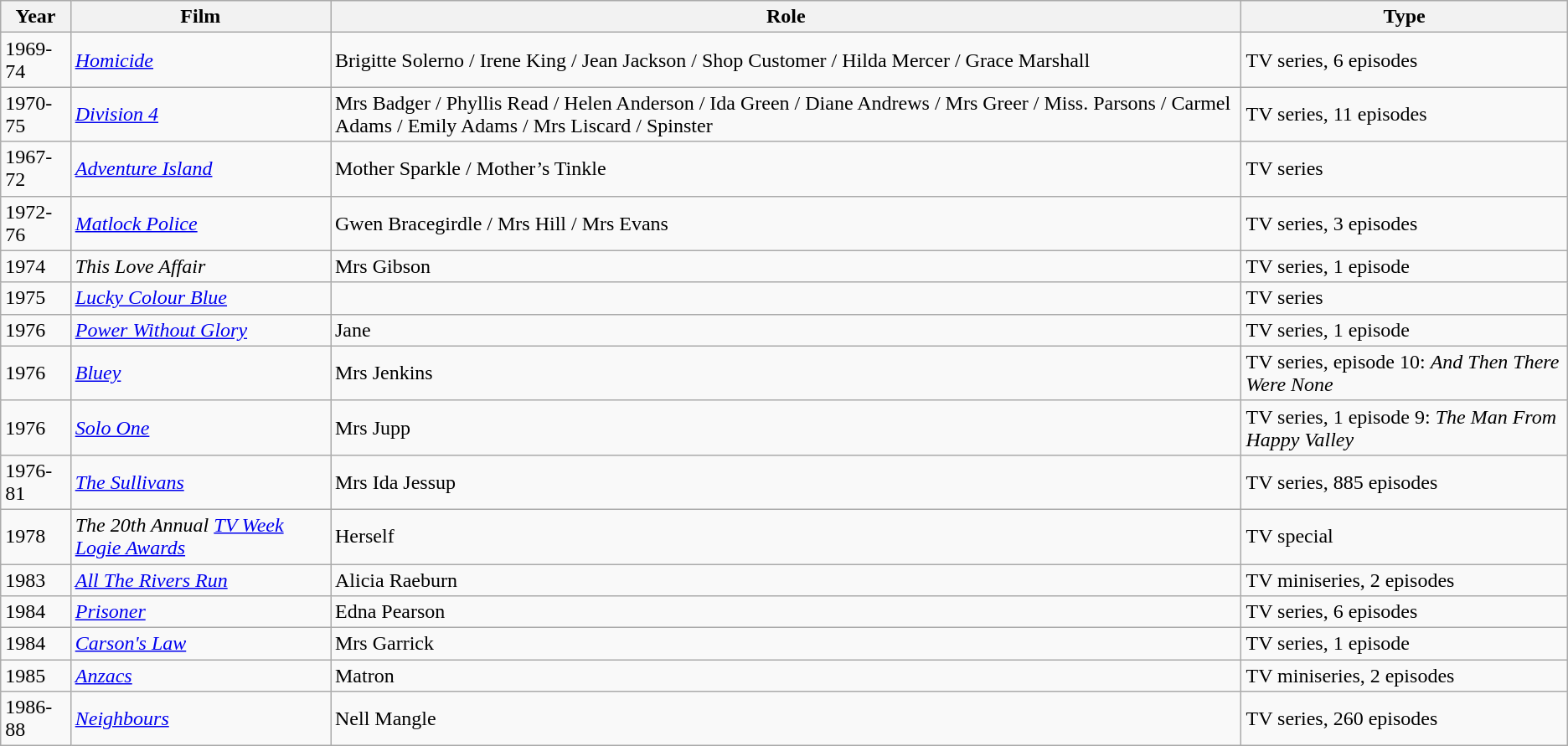<table class="wikitable sortable">
<tr>
<th>Year</th>
<th>Film</th>
<th>Role</th>
<th class="unsortable">Type</th>
</tr>
<tr>
<td>1969-74</td>
<td><em><a href='#'>Homicide</a></em></td>
<td>Brigitte Solerno / Irene King / Jean Jackson / Shop Customer / Hilda Mercer / Grace Marshall</td>
<td>TV series, 6 episodes</td>
</tr>
<tr>
<td>1970-75</td>
<td><em><a href='#'>Division 4</a></em></td>
<td>Mrs Badger / Phyllis Read / Helen Anderson / Ida Green / Diane Andrews / Mrs Greer / Miss. Parsons / Carmel Adams / Emily Adams / Mrs Liscard / Spinster</td>
<td>TV series, 11 episodes</td>
</tr>
<tr>
<td>1967-72</td>
<td><em><a href='#'>Adventure Island</a></em></td>
<td>Mother Sparkle / Mother’s Tinkle</td>
<td>TV series</td>
</tr>
<tr>
<td>1972-76</td>
<td><em><a href='#'>Matlock Police</a></em></td>
<td>Gwen Bracegirdle / Mrs Hill / Mrs Evans</td>
<td>TV series, 3 episodes</td>
</tr>
<tr>
<td>1974</td>
<td><em>This Love Affair</em></td>
<td>Mrs Gibson</td>
<td>TV series, 1 episode</td>
</tr>
<tr>
<td>1975</td>
<td><em><a href='#'>Lucky Colour Blue</a></em></td>
<td></td>
<td>TV series</td>
</tr>
<tr>
<td>1976</td>
<td><em><a href='#'>Power Without Glory</a></em></td>
<td>Jane</td>
<td>TV series, 1 episode</td>
</tr>
<tr>
<td>1976</td>
<td><em><a href='#'>Bluey</a></em></td>
<td>Mrs Jenkins</td>
<td>TV series, episode 10: <em>And Then There Were None</em></td>
</tr>
<tr>
<td>1976</td>
<td><em><a href='#'>Solo One</a></em></td>
<td>Mrs Jupp</td>
<td>TV series, 1 episode 9: <em>The Man From Happy Valley</em></td>
</tr>
<tr>
<td>1976-81</td>
<td><em><a href='#'>The Sullivans</a></em></td>
<td>Mrs Ida Jessup</td>
<td>TV series, 885 episodes</td>
</tr>
<tr>
<td>1978</td>
<td><em>The 20th Annual <a href='#'>TV Week Logie Awards</a></em></td>
<td>Herself</td>
<td>TV special</td>
</tr>
<tr>
<td>1983</td>
<td><em><a href='#'>All The Rivers Run</a></em></td>
<td>Alicia Raeburn</td>
<td>TV miniseries, 2 episodes</td>
</tr>
<tr>
<td>1984</td>
<td><em><a href='#'>Prisoner</a></em></td>
<td>Edna Pearson</td>
<td>TV series, 6 episodes</td>
</tr>
<tr>
<td>1984</td>
<td><em><a href='#'>Carson's Law</a></em></td>
<td>Mrs Garrick</td>
<td>TV series, 1 episode</td>
</tr>
<tr>
<td>1985</td>
<td><em><a href='#'>Anzacs</a></em></td>
<td>Matron</td>
<td>TV miniseries, 2 episodes</td>
</tr>
<tr>
<td>1986-88</td>
<td><em><a href='#'>Neighbours</a></em></td>
<td>Nell Mangle</td>
<td>TV series, 260 episodes</td>
</tr>
</table>
